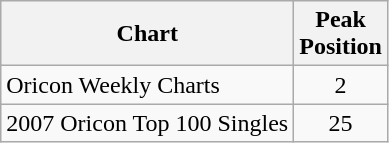<table class="wikitable">
<tr>
<th>Chart</th>
<th>Peak<br>Position</th>
</tr>
<tr>
<td>Oricon Weekly Charts</td>
<td align="center">2</td>
</tr>
<tr>
<td>2007 Oricon Top 100 Singles</td>
<td align="center">25</td>
</tr>
</table>
